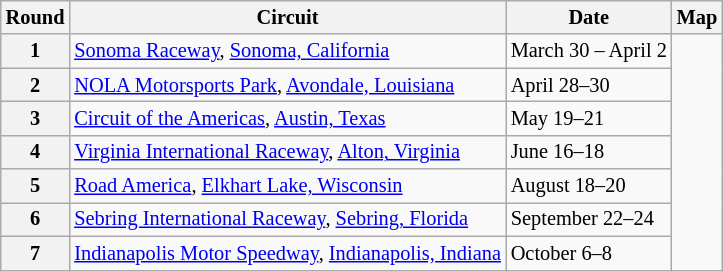<table class="wikitable" style="font-size:85%;">
<tr>
<th>Round</th>
<th>Circuit</th>
<th>Date</th>
<th>Map</th>
</tr>
<tr>
<th>1</th>
<td> <a href='#'>Sonoma Raceway</a>, <a href='#'>Sonoma, California</a></td>
<td>March 30 – April 2</td>
<td rowspan="12"></td>
</tr>
<tr>
<th>2</th>
<td> <a href='#'>NOLA Motorsports Park</a>, <a href='#'>Avondale, Louisiana</a></td>
<td>April 28–30</td>
</tr>
<tr>
<th>3</th>
<td> <a href='#'>Circuit of the Americas</a>, <a href='#'>Austin, Texas</a></td>
<td>May 19–21</td>
</tr>
<tr>
<th>4</th>
<td> <a href='#'>Virginia International Raceway</a>, <a href='#'>Alton, Virginia</a></td>
<td>June 16–18</td>
</tr>
<tr>
<th>5</th>
<td> <a href='#'>Road America</a>, <a href='#'>Elkhart Lake, Wisconsin</a></td>
<td>August 18–20</td>
</tr>
<tr>
<th>6</th>
<td> <a href='#'>Sebring International Raceway</a>, <a href='#'>Sebring, Florida</a></td>
<td>September 22–24</td>
</tr>
<tr>
<th>7</th>
<td> <a href='#'>Indianapolis Motor Speedway</a>, <a href='#'>Indianapolis, Indiana</a></td>
<td>October 6–8</td>
</tr>
</table>
